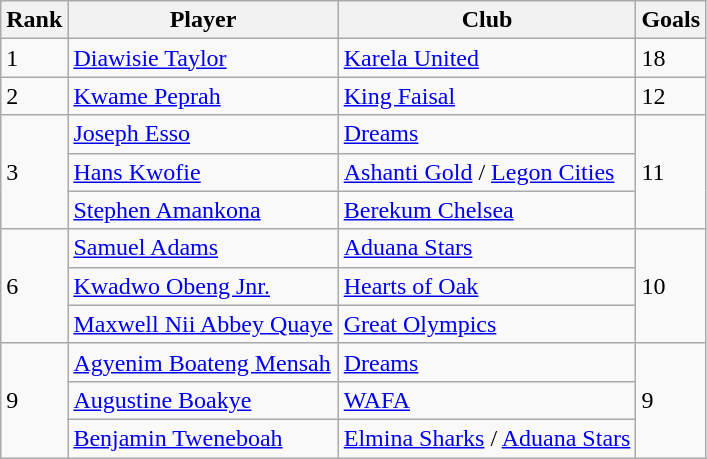<table class="wikitable">
<tr>
<th>Rank</th>
<th>Player</th>
<th>Club</th>
<th>Goals</th>
</tr>
<tr>
<td>1</td>
<td> <a href='#'>Diawisie Taylor</a></td>
<td><a href='#'>Karela United</a></td>
<td>18</td>
</tr>
<tr>
<td>2</td>
<td> <a href='#'>Kwame Peprah</a></td>
<td><a href='#'>King Faisal</a></td>
<td>12</td>
</tr>
<tr>
<td rowspan="3">3</td>
<td> <a href='#'>Joseph Esso</a></td>
<td><a href='#'>Dreams</a></td>
<td rowspan="3">11</td>
</tr>
<tr>
<td> <a href='#'>Hans Kwofie</a></td>
<td><a href='#'>Ashanti Gold</a> / <a href='#'>Legon Cities</a></td>
</tr>
<tr>
<td> <a href='#'>Stephen Amankona</a></td>
<td><a href='#'>Berekum Chelsea</a></td>
</tr>
<tr>
<td rowspan="3">6</td>
<td> <a href='#'>Samuel Adams</a></td>
<td><a href='#'>Aduana Stars</a></td>
<td rowspan="3">10</td>
</tr>
<tr>
<td> <a href='#'>Kwadwo Obeng Jnr.</a></td>
<td><a href='#'>Hearts of Oak</a></td>
</tr>
<tr>
<td> <a href='#'>Maxwell Nii Abbey Quaye</a></td>
<td><a href='#'>Great Olympics</a></td>
</tr>
<tr>
<td rowspan="3">9</td>
<td> <a href='#'>Agyenim Boateng Mensah</a></td>
<td><a href='#'>Dreams</a></td>
<td rowspan="3">9</td>
</tr>
<tr>
<td> <a href='#'>Augustine Boakye</a></td>
<td><a href='#'>WAFA</a></td>
</tr>
<tr>
<td> <a href='#'>Benjamin Tweneboah</a></td>
<td><a href='#'>Elmina Sharks</a> / <a href='#'>Aduana Stars</a></td>
</tr>
</table>
